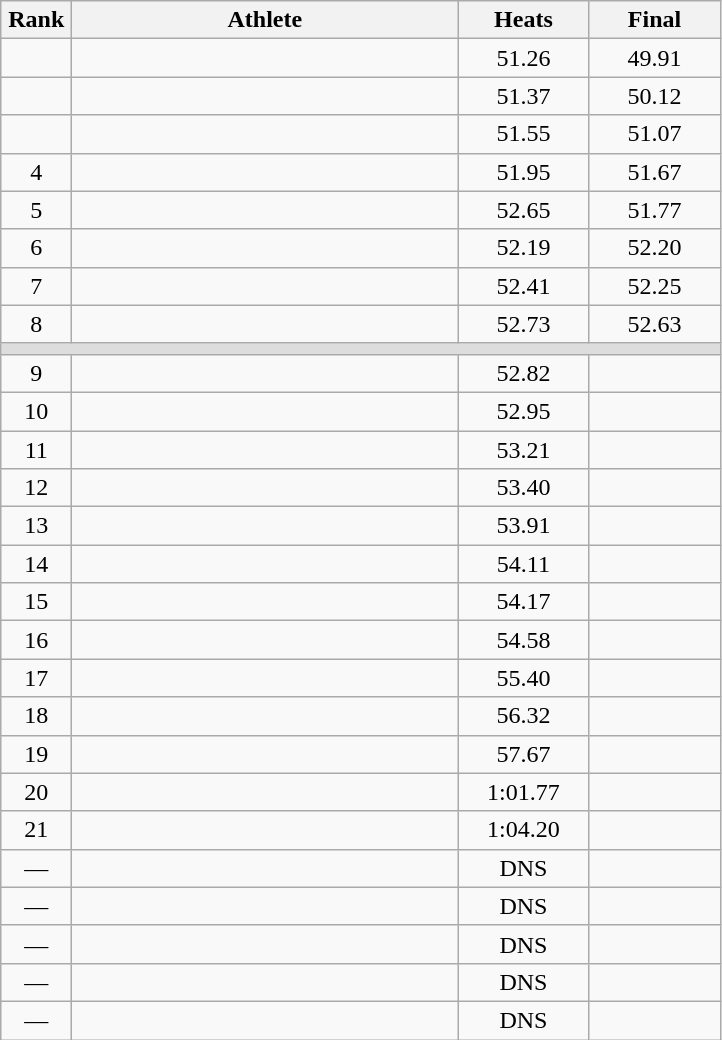<table class=wikitable style="text-align:center">
<tr>
<th width=40>Rank</th>
<th width=250>Athlete</th>
<th width=80>Heats</th>
<th width=80>Final</th>
</tr>
<tr>
<td></td>
<td align=left></td>
<td>51.26</td>
<td>49.91</td>
</tr>
<tr>
<td></td>
<td align=left></td>
<td>51.37</td>
<td>50.12</td>
</tr>
<tr>
<td></td>
<td align=left></td>
<td>51.55</td>
<td>51.07</td>
</tr>
<tr>
<td>4</td>
<td align=left></td>
<td>51.95</td>
<td>51.67</td>
</tr>
<tr>
<td>5</td>
<td align=left></td>
<td>52.65</td>
<td>51.77</td>
</tr>
<tr>
<td>6</td>
<td align=left></td>
<td>52.19</td>
<td>52.20</td>
</tr>
<tr>
<td>7</td>
<td align=left></td>
<td>52.41</td>
<td>52.25</td>
</tr>
<tr>
<td>8</td>
<td align=left></td>
<td>52.73</td>
<td>52.63</td>
</tr>
<tr bgcolor=#DDDDDD>
<td colspan=4></td>
</tr>
<tr>
<td>9</td>
<td align=left></td>
<td>52.82</td>
</tr>
<tr>
<td>10</td>
<td align=left></td>
<td>52.95</td>
<td></td>
</tr>
<tr>
<td>11</td>
<td align=left></td>
<td>53.21</td>
<td></td>
</tr>
<tr>
<td>12</td>
<td align=left></td>
<td>53.40</td>
<td></td>
</tr>
<tr>
<td>13</td>
<td align=left></td>
<td>53.91</td>
<td></td>
</tr>
<tr>
<td>14</td>
<td align=left></td>
<td>54.11</td>
<td></td>
</tr>
<tr>
<td>15</td>
<td align=left></td>
<td>54.17</td>
<td></td>
</tr>
<tr>
<td>16</td>
<td align=left></td>
<td>54.58</td>
<td></td>
</tr>
<tr>
<td>17</td>
<td align=left></td>
<td>55.40</td>
<td></td>
</tr>
<tr>
<td>18</td>
<td align=left></td>
<td>56.32</td>
<td></td>
</tr>
<tr>
<td>19</td>
<td align=left></td>
<td>57.67</td>
<td></td>
</tr>
<tr>
<td>20</td>
<td align=left></td>
<td>1:01.77</td>
<td></td>
</tr>
<tr>
<td>21</td>
<td align=left></td>
<td>1:04.20</td>
<td></td>
</tr>
<tr>
<td>—</td>
<td align=left></td>
<td>DNS</td>
<td></td>
</tr>
<tr>
<td>—</td>
<td align=left></td>
<td>DNS</td>
<td></td>
</tr>
<tr>
<td>—</td>
<td align=left></td>
<td>DNS</td>
<td></td>
</tr>
<tr>
<td>—</td>
<td align=left></td>
<td>DNS</td>
<td></td>
</tr>
<tr>
<td>—</td>
<td align=left></td>
<td>DNS</td>
<td></td>
</tr>
</table>
